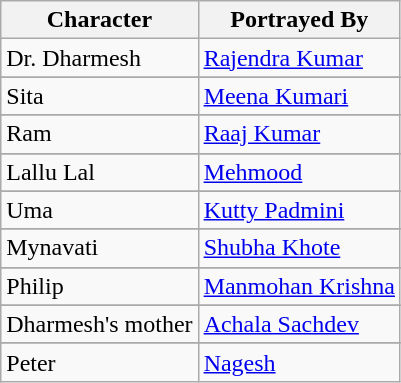<table class="wikitable">
<tr>
<th Rowspan=1>Character</th>
<th colspan="2">Portrayed By</th>
</tr>
<tr>
<td>Dr. Dharmesh</td>
<td><a href='#'>Rajendra Kumar</a></td>
</tr>
<tr>
</tr>
<tr>
<td>Sita</td>
<td><a href='#'>Meena Kumari</a></td>
</tr>
<tr>
</tr>
<tr>
<td>Ram</td>
<td><a href='#'>Raaj Kumar</a></td>
</tr>
<tr>
</tr>
<tr>
<td>Lallu Lal</td>
<td><a href='#'>Mehmood</a></td>
</tr>
<tr>
</tr>
<tr>
<td>Uma</td>
<td><a href='#'>Kutty Padmini</a></td>
</tr>
<tr>
</tr>
<tr>
<td>Mynavati</td>
<td><a href='#'>Shubha Khote</a></td>
</tr>
<tr>
</tr>
<tr>
<td>Philip</td>
<td><a href='#'>Manmohan Krishna</a></td>
</tr>
<tr>
</tr>
<tr>
<td>Dharmesh's mother</td>
<td><a href='#'>Achala Sachdev</a></td>
</tr>
<tr>
</tr>
<tr>
<td>Peter</td>
<td><a href='#'>Nagesh</a></td>
</tr>
</table>
